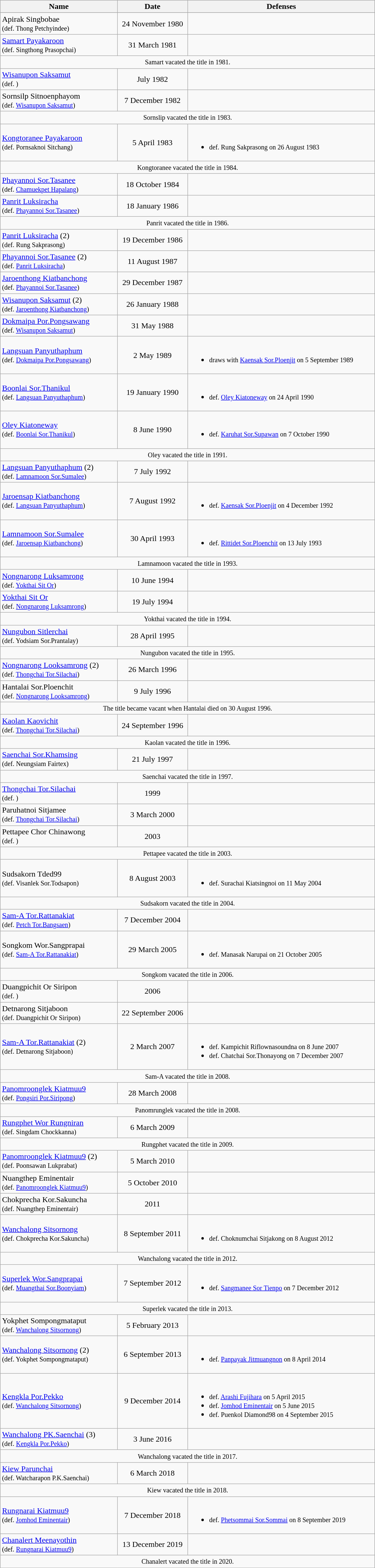<table class="wikitable" style="width:60%; font-size:100%;">
<tr>
<th style="width:25%;">Name</th>
<th style="width:15%;">Date</th>
<th style="width:40%;">Defenses</th>
</tr>
<tr>
</tr>
<tr>
<td align=left> Apirak Singbobae <br><small>(def. Thong Petchyindee)</small></td>
<td align=center>24 November 1980</td>
<td></td>
</tr>
<tr>
<td align=left> <a href='#'>Samart Payakaroon</a> <br><small>(def. Singthong Prasopchai)</small></td>
<td align=center>31 March 1981</td>
<td></td>
</tr>
<tr>
<td colspan=4 align=center><small>Samart vacated the title in 1981.</small></td>
</tr>
<tr>
<td align=left> <a href='#'>Wisanupon Saksamut</a> <br><small>(def. )</small></td>
<td align=center>July 1982</td>
<td></td>
</tr>
<tr>
<td align=left> Sornsilp Sitnoenphayom <br><small>(def. <a href='#'>Wisanupon Saksamut</a>)</small></td>
<td align=center>7 December 1982</td>
<td></td>
</tr>
<tr>
<td colspan=4 align=center><small>Sornslip vacated the title in 1983.</small></td>
</tr>
<tr>
<td align=left> <a href='#'>Kongtoranee Payakaroon</a> <br><small>(def. Pornsaknoi Sitchang)</small></td>
<td align=center>5 April 1983</td>
<td><br><ul><li><small>def. Rung Sakprasong on 26 August 1983</small></li></ul></td>
</tr>
<tr>
<td colspan=4 align=center><small>Kongtoranee vacated the title in 1984.</small></td>
</tr>
<tr>
<td align=left> <a href='#'>Phayannoi Sor.Tasanee</a> <br><small>(def. <a href='#'>Chamuekpet Hapalang</a>)</small></td>
<td align=center>18 October 1984</td>
<td></td>
</tr>
<tr>
<td align=left> <a href='#'>Panrit Luksiracha</a><br><small>(def. <a href='#'>Phayannoi Sor.Tasanee</a>)</small></td>
<td align=center>18 January 1986</td>
<td></td>
</tr>
<tr>
<td colspan=4 align=center><small>Panrit vacated the title in 1986.</small></td>
</tr>
<tr>
<td align=left> <a href='#'>Panrit Luksiracha</a> (2)<br><small>(def. Rung Sakprasong)</small></td>
<td align=center>19 December 1986</td>
<td></td>
</tr>
<tr>
<td align=left> <a href='#'>Phayannoi Sor.Tasanee</a> (2)<br><small>(def. <a href='#'>Panrit Luksiracha</a>)</small></td>
<td align=center>11 August 1987</td>
<td></td>
</tr>
<tr>
<td align=left> <a href='#'>Jaroenthong Kiatbanchong</a> <br><small>(def. <a href='#'>Phayannoi Sor.Tasanee</a>)</small></td>
<td align=center>29 December 1987</td>
<td></td>
</tr>
<tr>
<td align=left> <a href='#'>Wisanupon Saksamut</a> (2)<br><small>(def. <a href='#'>Jaroenthong Kiatbanchong</a>)</small></td>
<td align=center>26 January 1988</td>
<td></td>
</tr>
<tr>
<td align=left> <a href='#'>Dokmaipa Por.Pongsawang</a><br><small>(def. <a href='#'>Wisanupon Saksamut</a>)</small></td>
<td align=center>31 May 1988</td>
<td></td>
</tr>
<tr>
<td align=left> <a href='#'>Langsuan Panyuthaphum</a><br><small>(def. <a href='#'>Dokmaipa Por.Pongsawang</a>)</small></td>
<td align=center>2 May 1989</td>
<td><br><ul><li><small>draws with <a href='#'>Kaensak Sor.Ploenjit</a> on 5 September 1989</small></li></ul></td>
</tr>
<tr>
<td align=left> <a href='#'>Boonlai Sor.Thanikul</a><br><small>(def. <a href='#'>Langsuan Panyuthaphum</a>)</small></td>
<td align=center>19 January 1990</td>
<td><br><ul><li><small>def. <a href='#'>Oley Kiatoneway</a> on 24 April 1990</small></li></ul></td>
</tr>
<tr>
<td align=left> <a href='#'>Oley Kiatoneway</a><br><small>(def. <a href='#'>Boonlai Sor.Thanikul</a>)</small></td>
<td align=center>8 June 1990</td>
<td><br><ul><li><small>def. <a href='#'>Karuhat Sor.Supawan</a> on 7 October 1990</small></li></ul></td>
</tr>
<tr>
<td colspan=4 align=center><small>Oley vacated the title in 1991.</small></td>
</tr>
<tr>
<td align=left> <a href='#'>Langsuan Panyuthaphum</a> (2)<br><small>(def. <a href='#'>Lamnamoon Sor.Sumalee</a>)</small></td>
<td align=center>7 July 1992</td>
<td></td>
</tr>
<tr>
<td align=left> <a href='#'>Jaroensap Kiatbanchong</a><br><small>(def. <a href='#'>Langsuan Panyuthaphum</a>)</small></td>
<td align=center>7 August 1992</td>
<td><br><ul><li><small>def. <a href='#'>Kaensak Sor.Ploenjit</a> on 4 December 1992</small></li></ul></td>
</tr>
<tr>
<td align=left> <a href='#'>Lamnamoon Sor.Sumalee</a><br><small>(def. <a href='#'>Jaroensap Kiatbanchong</a>)</small></td>
<td align=center>30 April 1993</td>
<td><br><ul><li><small>def. <a href='#'>Rittidet Sor.Ploenchit</a> on 13 July 1993</small></li></ul></td>
</tr>
<tr>
<td colspan=4 align=center><small>Lamnamoon vacated the title in 1993.</small></td>
</tr>
<tr>
<td align=left> <a href='#'>Nongnarong Luksamrong</a><br><small>(def. <a href='#'>Yokthai Sit Or</a>)</small></td>
<td align=center>10 June 1994</td>
<td></td>
</tr>
<tr>
<td align=left> <a href='#'>Yokthai Sit Or</a><br><small>(def. <a href='#'>Nongnarong Luksamrong</a>)</small></td>
<td align=center>19 July 1994</td>
<td></td>
</tr>
<tr>
<td colspan=4 align=center><small>Yokthai vacated the title in 1994.</small></td>
</tr>
<tr>
<td align=left> <a href='#'>Nungubon Sitlerchai</a><br><small>(def. Yodsiam Sor.Prantalay)</small></td>
<td align=center>28 April 1995</td>
<td></td>
</tr>
<tr>
<td colspan=4 align=center><small>Nungubon vacated the title in 1995.</small></td>
</tr>
<tr>
<td align=left> <a href='#'>Nongnarong Looksamrong</a> (2)<br><small>(def. <a href='#'>Thongchai Tor.Silachai</a>)</small></td>
<td align=center>26 March 1996</td>
<td></td>
</tr>
<tr>
<td align=left> Hantalai Sor.Ploenchit<br><small>(def. <a href='#'>Nongnarong Looksamrong</a>)</small></td>
<td align=center>9 July 1996</td>
<td></td>
</tr>
<tr>
<td colspan=4 align=center><small>The title became vacant when Hantalai died on 30 August 1996.</small></td>
</tr>
<tr>
<td align=left> <a href='#'>Kaolan Kaovichit</a><br><small>(def. <a href='#'>Thongchai Tor.Silachai</a>)</small></td>
<td align=center>24 September 1996</td>
<td></td>
</tr>
<tr>
<td colspan=4 align=center><small>Kaolan vacated the title in 1996.</small></td>
</tr>
<tr>
<td align=left> <a href='#'>Saenchai Sor.Khamsing</a><br><small>(def. Neungsiam Fairtex)</small></td>
<td align=center>21 July 1997</td>
<td></td>
</tr>
<tr>
<td colspan=4 align=center><small>Saenchai vacated the title in 1997.</small></td>
</tr>
<tr>
<td align=left> <a href='#'>Thongchai Tor.Silachai</a><br><small>(def. )</small></td>
<td align=center>1999</td>
<td></td>
</tr>
<tr>
<td align=left> Paruhatnoi Sitjamee<br><small>(def. <a href='#'>Thongchai Tor.Silachai</a>)</small></td>
<td align=center>3 March 2000</td>
<td></td>
</tr>
<tr>
<td align=left> Pettapee Chor Chinawong<br><small>(def. )</small></td>
<td align=center>2003</td>
<td></td>
</tr>
<tr>
<td colspan=4 align=center><small>Pettapee vacated the title in 2003.</small></td>
</tr>
<tr>
<td align=left> Sudsakorn Tded99<br><small>(def. Visanlek Sor.Todsapon)</small></td>
<td align=center>8 August 2003</td>
<td><br><ul><li><small>def. Surachai Kiatsingnoi on 11 May 2004</small></li></ul></td>
</tr>
<tr>
<td colspan=4 align=center><small>Sudsakorn vacated the title in 2004.</small></td>
</tr>
<tr>
<td align=left> <a href='#'>Sam-A Tor.Rattanakiat</a><br><small>(def. <a href='#'>Petch Tor.Bangsaen</a>)</small></td>
<td align=center>7 December 2004</td>
<td></td>
</tr>
<tr>
<td align=left> Songkom Wor.Sangprapai<br><small>(def. <a href='#'>Sam-A Tor.Rattanakiat</a>)</small></td>
<td align=center>29 March 2005</td>
<td><br><ul><li><small>def. Manasak Narupai on 21 October 2005</small></li></ul></td>
</tr>
<tr>
<td colspan=4 align=center><small>Songkom vacated the title in 2006.</small></td>
</tr>
<tr>
<td align=left> Duangpichit Or Siripon<br><small>(def. )</small></td>
<td align=center>2006</td>
<td></td>
</tr>
<tr>
<td align=left> Detnarong Sitjaboon<br><small>(def. Duangpichit Or Siripon)</small></td>
<td align=center>22 September 2006</td>
<td></td>
</tr>
<tr>
<td align=left> <a href='#'>Sam-A Tor.Rattanakiat</a> (2)<br><small>(def. Detnarong Sitjaboon)</small></td>
<td align=center>2 March 2007</td>
<td><br><ul><li><small>def. Kampichit Riflownasoundna on 8 June 2007</small></li><li><small>def. Chatchai Sor.Thonayong on 7 December 2007</small></li></ul></td>
</tr>
<tr>
<td colspan=4 align=center><small>Sam-A vacated the title in 2008.</small></td>
</tr>
<tr>
<td align=left> <a href='#'>Panomroonglek Kiatmuu9</a><br><small>(def. <a href='#'>Pongsiri Por.Siripong</a>)</small></td>
<td align=center>28 March 2008</td>
<td></td>
</tr>
<tr>
<td colspan=4 align=center><small>Panomrunglek vacated the title in 2008.</small></td>
</tr>
<tr>
<td align=left> <a href='#'>Rungphet Wor Rungniran</a><br><small>(def. Singdam Chockkanna)</small></td>
<td align=center>6 March 2009</td>
<td></td>
</tr>
<tr>
<td colspan=4 align=center><small>Rungphet vacated the title in 2009.</small></td>
</tr>
<tr>
<td align=left> <a href='#'>Panomroonglek Kiatmuu9</a> (2)<br><small>(def. Poonsawan Lukprabat)</small></td>
<td align=center>5 March 2010</td>
<td></td>
</tr>
<tr>
<td align=left> Nuangthep Eminentair<br><small>(def. <a href='#'>Panomroonglek Kiatmuu9</a>)</small></td>
<td align=center>5 October 2010</td>
<td></td>
</tr>
<tr>
<td align=left> Chokprecha Kor.Sakuncha<br><small>(def. Nuangthep Eminentair)</small></td>
<td align=center>2011</td>
<td></td>
</tr>
<tr>
<td align=left> <a href='#'>Wanchalong Sitsornong</a><br><small>(def. Chokprecha Kor.Sakuncha)</small></td>
<td align=center>8 September 2011</td>
<td><br><ul><li><small>def. Choknumchai Sitjakong on 8 August 2012</small></li></ul></td>
</tr>
<tr>
<td colspan=4 align=center><small>Wanchalong vacated the title in 2012.</small></td>
</tr>
<tr>
<td align=left> <a href='#'>Superlek Wor.Sangprapai</a><br><small>(def. <a href='#'>Muangthai Sor.Boonyiam</a>)</small></td>
<td align=center>7 September 2012</td>
<td><br><ul><li><small>def. <a href='#'>Sangmanee Sor Tienpo</a> on 7 December 2012</small></li></ul></td>
</tr>
<tr>
<td colspan=4 align=center><small>Superlek vacated the title in 2013.</small></td>
</tr>
<tr>
<td align=left> Yokphet Sompongmataput<br><small>(def. <a href='#'>Wanchalong Sitsornong</a>)</small></td>
<td align=center>5 February 2013</td>
<td></td>
</tr>
<tr>
<td align=left> <a href='#'>Wanchalong Sitsornong</a> (2)<br><small>(def. Yokphet Sompongmataput)</small></td>
<td align=center>6 September 2013</td>
<td><br><ul><li><small>def. <a href='#'>Panpayak Jitmuangnon</a> on 8 April 2014</small></li></ul></td>
</tr>
<tr>
<td align=left> <a href='#'>Kengkla Por.Pekko</a><br><small>(def. <a href='#'>Wanchalong Sitsornong</a>)</small></td>
<td align=center>9 December 2014</td>
<td><br><ul><li><small>def. <a href='#'>Arashi Fujihara</a> on 5 April 2015</small></li><li><small>def. <a href='#'>Jomhod Eminentair</a> on 5 June 2015</small></li><li><small>def. Puenkol Diamond98 on 4 September 2015</small></li></ul></td>
</tr>
<tr>
<td align=left> <a href='#'>Wanchalong PK.Saenchai</a> (3)<br><small>(def. <a href='#'>Kengkla Por.Pekko</a>)</small></td>
<td align=center>3 June 2016</td>
<td></td>
</tr>
<tr>
<td colspan=4 align=center><small>Wanchalong vacated the title in 2017.</small></td>
</tr>
<tr>
<td align=left> <a href='#'>Kiew Parunchai</a><br><small>(def. Watcharapon P.K.Saenchai)</small></td>
<td align=center>6 March 2018</td>
<td></td>
</tr>
<tr>
<td colspan=4 align=center><small>Kiew vacated the title in 2018.</small></td>
</tr>
<tr>
<td align=left> <a href='#'>Rungnarai Kiatmuu9</a><br><small>(def. <a href='#'>Jomhod Eminentair</a>)</small></td>
<td align=center>7 December 2018</td>
<td><br><ul><li><small>def. <a href='#'>Phetsommai Sor.Sommai</a> on 8 September 2019</small></li></ul></td>
</tr>
<tr>
<td align=left> <a href='#'>Chanalert Meenayothin</a><br><small>(def. <a href='#'>Rungnarai Kiatmuu9</a>)</small></td>
<td align=center>13 December 2019</td>
<td></td>
</tr>
<tr>
<td colspan=4 align=center><small>Chanalert vacated the title in 2020.</small></td>
</tr>
</table>
